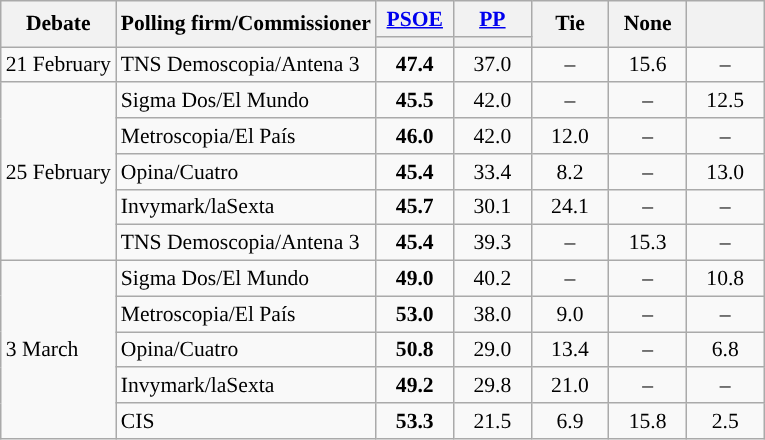<table class="wikitable" style="font-size:90%; text-align:center;">
<tr>
<th rowspan="2">Debate</th>
<th rowspan="2">Polling firm/Commissioner</th>
<th style="width:45px;"><a href='#'>PSOE</a></th>
<th style="width:45px;"><a href='#'>PP</a></th>
<th style="width:45px;" rowspan="2">Tie</th>
<th style="width:45px;" rowspan="2">None</th>
<th style="width:45px;" rowspan="2"></th>
</tr>
<tr>
<th style="color:inherit;background:"></th>
<th style="color:inherit;background:"></th>
</tr>
<tr>
<td align="left">21 February</td>
<td align="left">TNS Demoscopia/Antena 3</td>
<td><strong>47.4</strong></td>
<td>37.0</td>
<td>–</td>
<td>15.6</td>
<td>–</td>
</tr>
<tr>
<td rowspan="5" align="left">25 February</td>
<td align="left">Sigma Dos/El Mundo</td>
<td><strong>45.5</strong></td>
<td>42.0</td>
<td>–</td>
<td>–</td>
<td>12.5</td>
</tr>
<tr>
<td align="left">Metroscopia/El País</td>
<td><strong>46.0</strong></td>
<td>42.0</td>
<td>12.0</td>
<td>–</td>
<td>–</td>
</tr>
<tr>
<td align="left">Opina/Cuatro</td>
<td><strong>45.4</strong></td>
<td>33.4</td>
<td>8.2</td>
<td>–</td>
<td>13.0</td>
</tr>
<tr>
<td align="left">Invymark/laSexta</td>
<td><strong>45.7</strong></td>
<td>30.1</td>
<td>24.1</td>
<td>–</td>
<td>–</td>
</tr>
<tr>
<td align="left">TNS Demoscopia/Antena 3</td>
<td><strong>45.4</strong></td>
<td>39.3</td>
<td>–</td>
<td>15.3</td>
<td>–</td>
</tr>
<tr>
<td rowspan="5" align="left">3 March</td>
<td align="left">Sigma Dos/El Mundo</td>
<td><strong>49.0</strong></td>
<td>40.2</td>
<td>–</td>
<td>–</td>
<td>10.8</td>
</tr>
<tr>
<td align="left">Metroscopia/El País</td>
<td><strong>53.0</strong></td>
<td>38.0</td>
<td>9.0</td>
<td>–</td>
<td>–</td>
</tr>
<tr>
<td align="left">Opina/Cuatro</td>
<td><strong>50.8</strong></td>
<td>29.0</td>
<td>13.4</td>
<td>–</td>
<td>6.8</td>
</tr>
<tr>
<td align="left">Invymark/laSexta</td>
<td><strong>49.2</strong></td>
<td>29.8</td>
<td>21.0</td>
<td>–</td>
<td>–</td>
</tr>
<tr>
<td align="left">CIS</td>
<td><strong>53.3</strong></td>
<td>21.5</td>
<td>6.9</td>
<td>15.8</td>
<td>2.5</td>
</tr>
</table>
